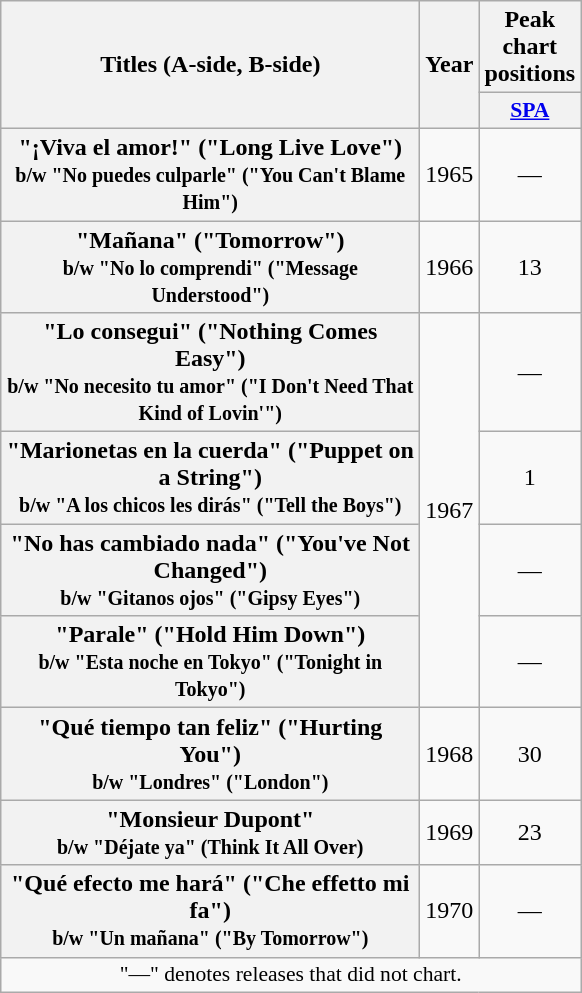<table class="wikitable plainrowheaders" style="text-align:center;">
<tr>
<th rowspan="2" scope="col" style="width:17em;">Titles (A-side, B-side)</th>
<th rowspan="2" scope="col" style="width:2em;">Year</th>
<th>Peak chart positions</th>
</tr>
<tr>
<th scope="col" style="width:2em;font-size:90%;"><a href='#'>SPA</a><br></th>
</tr>
<tr>
<th scope="row">"¡Viva el amor!" ("Long Live Love")<br><small>b/w "No puedes culparle" ("You Can't Blame Him")</small></th>
<td>1965</td>
<td>—</td>
</tr>
<tr>
<th scope="row">"Mañana" ("Tomorrow")<br><small>b/w "No lo comprendi" ("Message Understood")</small></th>
<td>1966</td>
<td>13</td>
</tr>
<tr>
<th scope="row">"Lo consegui" ("Nothing Comes Easy")<br><small>b/w "No necesito tu amor" ("I Don't Need That Kind of Lovin'")</small></th>
<td rowspan="4">1967</td>
<td>—</td>
</tr>
<tr>
<th scope="row">"Marionetas en la cuerda" ("Puppet on a String") <br><small>b/w "A los chicos les dirás" ("Tell the Boys")</small></th>
<td>1</td>
</tr>
<tr>
<th scope="row">"No has cambiado nada" ("You've Not Changed")<br><small>b/w "Gitanos ojos" ("Gipsy Eyes")</small></th>
<td>—</td>
</tr>
<tr>
<th scope="row">"Parale" ("Hold Him Down")<br><small>b/w "Esta noche en Tokyo" ("Tonight in Tokyo")</small></th>
<td>—</td>
</tr>
<tr>
<th scope="row">"Qué tiempo tan feliz" ("Hurting You")<br><small>b/w "Londres" ("London")</small></th>
<td>1968</td>
<td>30</td>
</tr>
<tr>
<th scope="row">"Monsieur Dupont"<br><small>b/w "Déjate ya" (Think It All Over)</small></th>
<td>1969</td>
<td>23</td>
</tr>
<tr>
<th scope="row">"Qué efecto me hará" ("Che effetto mi fa")<br><small>b/w "Un mañana" ("By Tomorrow")</small></th>
<td>1970</td>
<td>—</td>
</tr>
<tr>
<td colspan="3" style="font-size:90%">"—" denotes releases that did not chart.</td>
</tr>
</table>
